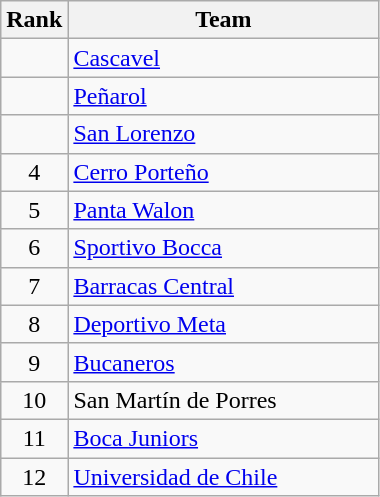<table class="wikitable col2-left" style="text-align:center">
<tr>
<th width=30>Rank</th>
<th width=200>Team</th>
</tr>
<tr>
<td></td>
<td align="left"> <a href='#'>Cascavel</a></td>
</tr>
<tr>
<td></td>
<td align="left"> <a href='#'>Peñarol</a></td>
</tr>
<tr>
<td></td>
<td align="left"> <a href='#'>San Lorenzo</a></td>
</tr>
<tr>
<td>4</td>
<td align="left"> <a href='#'>Cerro Porteño</a></td>
</tr>
<tr>
<td>5</td>
<td align="left"> <a href='#'>Panta Walon</a></td>
</tr>
<tr>
<td>6</td>
<td align="left"> <a href='#'>Sportivo Bocca</a></td>
</tr>
<tr>
<td>7</td>
<td align="left"> <a href='#'>Barracas Central</a></td>
</tr>
<tr>
<td>8</td>
<td align="left"> <a href='#'>Deportivo Meta</a></td>
</tr>
<tr>
<td>9</td>
<td align="left"> <a href='#'>Bucaneros</a></td>
</tr>
<tr>
<td>10</td>
<td align="left"> San Martín de Porres</td>
</tr>
<tr>
<td>11</td>
<td align="left"> <a href='#'>Boca Juniors</a></td>
</tr>
<tr>
<td>12</td>
<td align="left"> <a href='#'>Universidad de Chile</a></td>
</tr>
</table>
